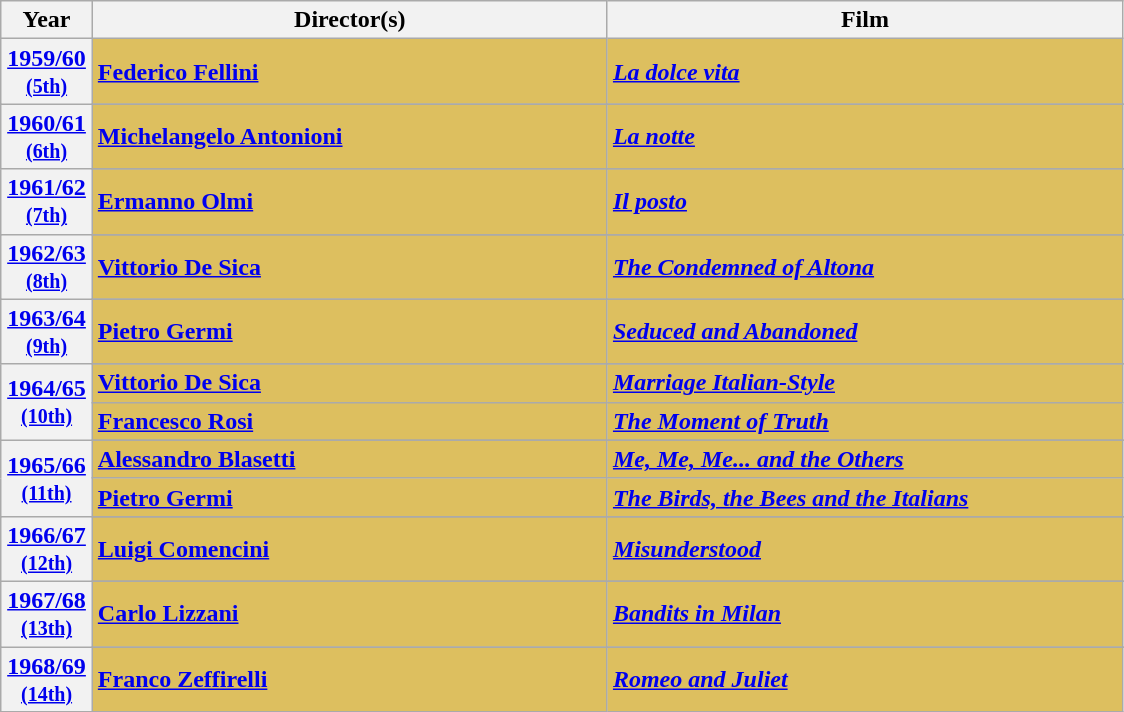<table class="wikitable">
<tr>
<th width="8%">Year</th>
<th width="45%">Director(s)</th>
<th width="45%">Film</th>
</tr>
<tr>
<th><a href='#'>1959/60</a><br><small><a href='#'>(5th)</a></small></th>
<td style="background:#DDBF5F"><strong><a href='#'>Federico Fellini</a></strong></td>
<td style="background:#DDBF5F"><strong><em><a href='#'>La dolce vita</a></em></strong></td>
</tr>
<tr>
<th rowspan="2" style="text-align:center"><a href='#'>1960/61</a><br><small><a href='#'>(6th)</a></small></th>
</tr>
<tr>
<td style="background:#DDBF5F"><strong><a href='#'>Michelangelo Antonioni</a></strong></td>
<td style="background:#DDBF5F"><strong><em><a href='#'>La notte</a></em></strong></td>
</tr>
<tr>
<th rowspan="2" style="text-align:center"><a href='#'>1961/62</a><br><small><a href='#'>(7th)</a></small></th>
</tr>
<tr>
<td style="background:#DDBF5F"><strong><a href='#'>Ermanno Olmi</a></strong></td>
<td style="background:#DDBF5F"><strong><em><a href='#'>Il posto</a></em></strong></td>
</tr>
<tr>
<th rowspan="2" style="text-align:center"><a href='#'>1962/63</a><br><small><a href='#'>(8th)</a></small></th>
</tr>
<tr>
<td style="background:#DDBF5F"><strong><a href='#'>Vittorio De Sica</a></strong></td>
<td style="background:#DDBF5F"><strong><em><a href='#'>The Condemned of Altona</a></em></strong></td>
</tr>
<tr>
<th rowspan="2" style="text-align:center"><a href='#'>1963/64</a><br><small><a href='#'>(9th)</a></small></th>
</tr>
<tr>
<td style="background:#DDBF5F"><strong><a href='#'>Pietro Germi</a></strong></td>
<td style="background:#DDBF5F"><strong><em><a href='#'>Seduced and Abandoned</a></em></strong></td>
</tr>
<tr>
<th rowspan="3" style="text-align:center"><a href='#'>1964/65</a><br><small><a href='#'>(10th)</a></small></th>
</tr>
<tr>
<td style="background:#DDBF5F"><strong><a href='#'>Vittorio De Sica</a></strong></td>
<td style="background:#DDBF5F"><strong><em><a href='#'>Marriage Italian-Style</a></em></strong></td>
</tr>
<tr>
<td style="background:#DDBF5F"><strong><a href='#'>Francesco Rosi</a></strong></td>
<td style="background:#DDBF5F"><strong><em><a href='#'>The Moment of Truth</a></em></strong></td>
</tr>
<tr>
<th rowspan="3" style="text-align:center"><a href='#'>1965/66</a><br><small><a href='#'>(11th)</a></small></th>
</tr>
<tr>
<td style="background:#DDBF5F"><strong><a href='#'>Alessandro Blasetti</a></strong></td>
<td style="background:#DDBF5F"><strong><em><a href='#'>Me, Me, Me... and the Others</a></em></strong></td>
</tr>
<tr>
<td style="background:#DDBF5F"><strong><a href='#'>Pietro Germi</a></strong></td>
<td style="background:#DDBF5F"><strong><em><a href='#'>The Birds, the Bees and the Italians</a></em></strong></td>
</tr>
<tr>
<th rowspan="2" style="text-align:center"><a href='#'>1966/67</a><br><small><a href='#'>(12th)</a></small></th>
</tr>
<tr>
<td style="background:#DDBF5F"><strong><a href='#'>Luigi Comencini</a></strong></td>
<td style="background:#DDBF5F"><strong><em><a href='#'>Misunderstood</a></em></strong></td>
</tr>
<tr>
<th rowspan="2" style="text-align:center"><a href='#'>1967/68</a><br><small><a href='#'>(13th)</a></small></th>
</tr>
<tr>
<td style="background:#DDBF5F"><strong><a href='#'>Carlo Lizzani</a></strong></td>
<td style="background:#DDBF5F"><strong><em><a href='#'>Bandits in Milan</a></em></strong></td>
</tr>
<tr>
<th rowspan="2" style="text-align:center"><a href='#'>1968/69</a><br><small><a href='#'>(14th)</a></small></th>
</tr>
<tr>
<td style="background:#DDBF5F"><strong><a href='#'>Franco Zeffirelli</a></strong></td>
<td style="background:#DDBF5F"><strong><em><a href='#'>Romeo and Juliet</a></em></strong></td>
</tr>
</table>
